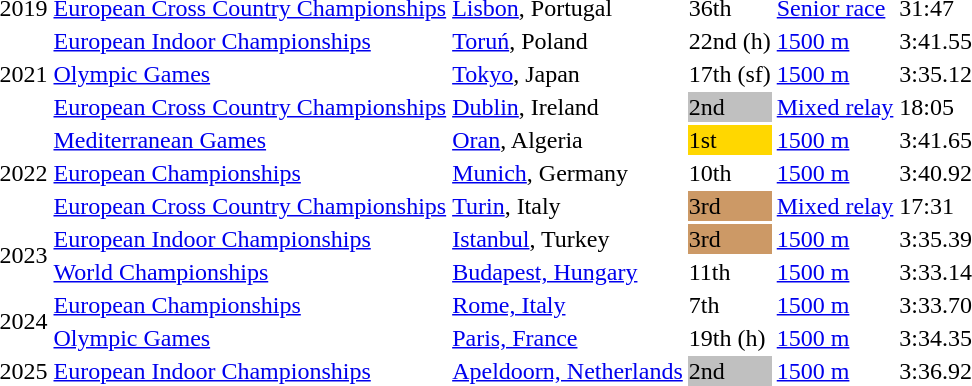<table>
<tr>
<td>2019</td>
<td><a href='#'>European Cross Country Championships</a></td>
<td><a href='#'>Lisbon</a>, Portugal</td>
<td>36th</td>
<td><a href='#'>Senior race</a></td>
<td>31:47</td>
</tr>
<tr>
<td rowspan=3>2021</td>
<td><a href='#'>European Indoor Championships</a></td>
<td><a href='#'>Toruń</a>, Poland</td>
<td>22nd (h)</td>
<td><a href='#'>1500 m</a></td>
<td>3:41.55</td>
</tr>
<tr>
<td><a href='#'>Olympic Games</a></td>
<td><a href='#'>Tokyo</a>, Japan</td>
<td>17th (sf)</td>
<td><a href='#'>1500 m</a></td>
<td>3:35.12</td>
</tr>
<tr>
<td><a href='#'>European Cross Country Championships</a></td>
<td><a href='#'>Dublin</a>, Ireland</td>
<td bgcolor=silver>2nd</td>
<td><a href='#'>Mixed relay</a></td>
<td>18:05</td>
</tr>
<tr>
<td rowspan=3>2022</td>
<td><a href='#'>Mediterranean Games</a></td>
<td><a href='#'>Oran</a>, Algeria</td>
<td bgcolor=gold>1st</td>
<td><a href='#'>1500 m</a></td>
<td>3:41.65</td>
</tr>
<tr>
<td><a href='#'>European Championships</a></td>
<td><a href='#'>Munich</a>, Germany</td>
<td>10th</td>
<td><a href='#'>1500 m</a></td>
<td>3:40.92</td>
</tr>
<tr>
<td><a href='#'>European Cross Country Championships</a></td>
<td><a href='#'>Turin</a>, Italy</td>
<td bgcolor=cc9966>3rd</td>
<td><a href='#'>Mixed relay</a></td>
<td>17:31</td>
</tr>
<tr>
<td rowspan=2>2023</td>
<td><a href='#'>European Indoor Championships</a></td>
<td><a href='#'>Istanbul</a>, Turkey</td>
<td bgcolor=cc9966>3rd</td>
<td><a href='#'>1500 m</a></td>
<td>3:35.39</td>
</tr>
<tr>
<td><a href='#'>World Championships</a></td>
<td><a href='#'>Budapest, Hungary</a></td>
<td>11th</td>
<td><a href='#'>1500 m</a></td>
<td>3:33.14</td>
</tr>
<tr>
<td rowspan=2>2024</td>
<td><a href='#'>European Championships</a></td>
<td><a href='#'>Rome, Italy</a></td>
<td>7th</td>
<td><a href='#'>1500 m</a></td>
<td>3:33.70</td>
</tr>
<tr>
<td><a href='#'>Olympic Games</a></td>
<td><a href='#'>Paris, France</a></td>
<td>19th (h)</td>
<td><a href='#'>1500 m</a></td>
<td>3:34.35</td>
</tr>
<tr>
<td>2025</td>
<td><a href='#'>European  Indoor Championships</a></td>
<td><a href='#'>Apeldoorn, Netherlands</a></td>
<td bgcolor=silver>2nd</td>
<td><a href='#'>1500 m</a></td>
<td>3:36.92</td>
</tr>
</table>
